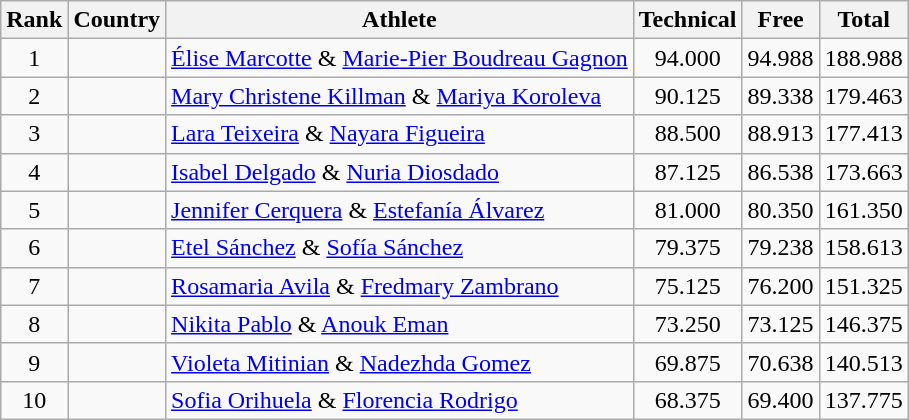<table class="wikitable" style="text-align:center">
<tr>
<th>Rank</th>
<th>Country</th>
<th>Athlete</th>
<th>Technical</th>
<th>Free</th>
<th>Total</th>
</tr>
<tr>
<td>1</td>
<td align=left></td>
<td align=left><a href='#'>Élise Marcotte</a> & <a href='#'>Marie-Pier Boudreau Gagnon</a></td>
<td>94.000</td>
<td>94.988</td>
<td>188.988</td>
</tr>
<tr>
<td>2</td>
<td align=left></td>
<td align=left><a href='#'>Mary Christene Killman</a> & <a href='#'>Mariya Koroleva</a></td>
<td>90.125</td>
<td>89.338</td>
<td>179.463</td>
</tr>
<tr>
<td>3</td>
<td align=left></td>
<td align=left><a href='#'>Lara Teixeira</a> & <a href='#'>Nayara Figueira</a></td>
<td>88.500</td>
<td>88.913</td>
<td>177.413</td>
</tr>
<tr>
<td>4</td>
<td align=left></td>
<td align=left><a href='#'>Isabel Delgado</a> & <a href='#'>Nuria Diosdado</a></td>
<td>87.125</td>
<td>86.538</td>
<td>173.663</td>
</tr>
<tr>
<td>5</td>
<td align=left></td>
<td align=left><a href='#'>Jennifer Cerquera</a> & <a href='#'>Estefanía Álvarez</a></td>
<td>81.000</td>
<td>80.350</td>
<td>161.350</td>
</tr>
<tr>
<td>6</td>
<td align=left></td>
<td align=left><a href='#'>Etel Sánchez</a> & <a href='#'>Sofía Sánchez</a></td>
<td>79.375</td>
<td>79.238</td>
<td>158.613</td>
</tr>
<tr>
<td>7</td>
<td align=left></td>
<td align=left><a href='#'>Rosamaria Avila</a> & <a href='#'>Fredmary Zambrano</a></td>
<td>75.125</td>
<td>76.200</td>
<td>151.325</td>
</tr>
<tr>
<td>8</td>
<td align=left></td>
<td align=left><a href='#'>Nikita Pablo</a> & <a href='#'>Anouk Eman</a></td>
<td>73.250</td>
<td>73.125</td>
<td>146.375</td>
</tr>
<tr>
<td>9</td>
<td align=left></td>
<td align=left><a href='#'>Violeta Mitinian</a> & <a href='#'>Nadezhda Gomez</a></td>
<td>69.875</td>
<td>70.638</td>
<td>140.513</td>
</tr>
<tr>
<td>10</td>
<td align=left></td>
<td align=left><a href='#'>Sofia Orihuela</a> & <a href='#'>Florencia Rodrigo</a></td>
<td>68.375</td>
<td>69.400</td>
<td>137.775</td>
</tr>
</table>
